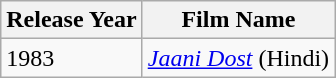<table class="wikitable">
<tr>
<th>Release Year</th>
<th>Film Name</th>
</tr>
<tr>
<td>1983</td>
<td><em><a href='#'>Jaani Dost</a></em> (Hindi)</td>
</tr>
</table>
